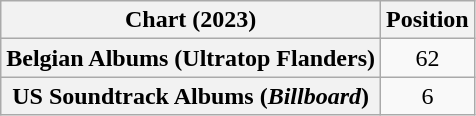<table class="wikitable sortable plainrowheaders" style="text-align:center">
<tr>
<th scope="col">Chart (2023)</th>
<th scope="col">Position</th>
</tr>
<tr>
<th scope="row">Belgian Albums (Ultratop Flanders)</th>
<td>62</td>
</tr>
<tr>
<th scope="row">US Soundtrack Albums (<em>Billboard</em>)</th>
<td>6</td>
</tr>
</table>
